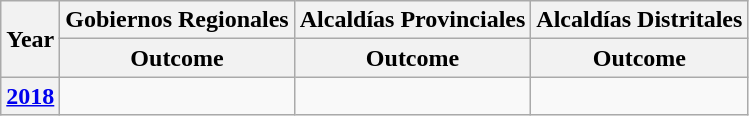<table class="wikitable">
<tr>
<th rowspan="2">Year</th>
<th>Gobiernos Regionales</th>
<th>Alcaldías Provinciales</th>
<th>Alcaldías Distritales</th>
</tr>
<tr>
<th>Outcome</th>
<th>Outcome</th>
<th>Outcome</th>
</tr>
<tr>
<th><a href='#'>2018</a></th>
<td></td>
<td></td>
<td></td>
</tr>
</table>
